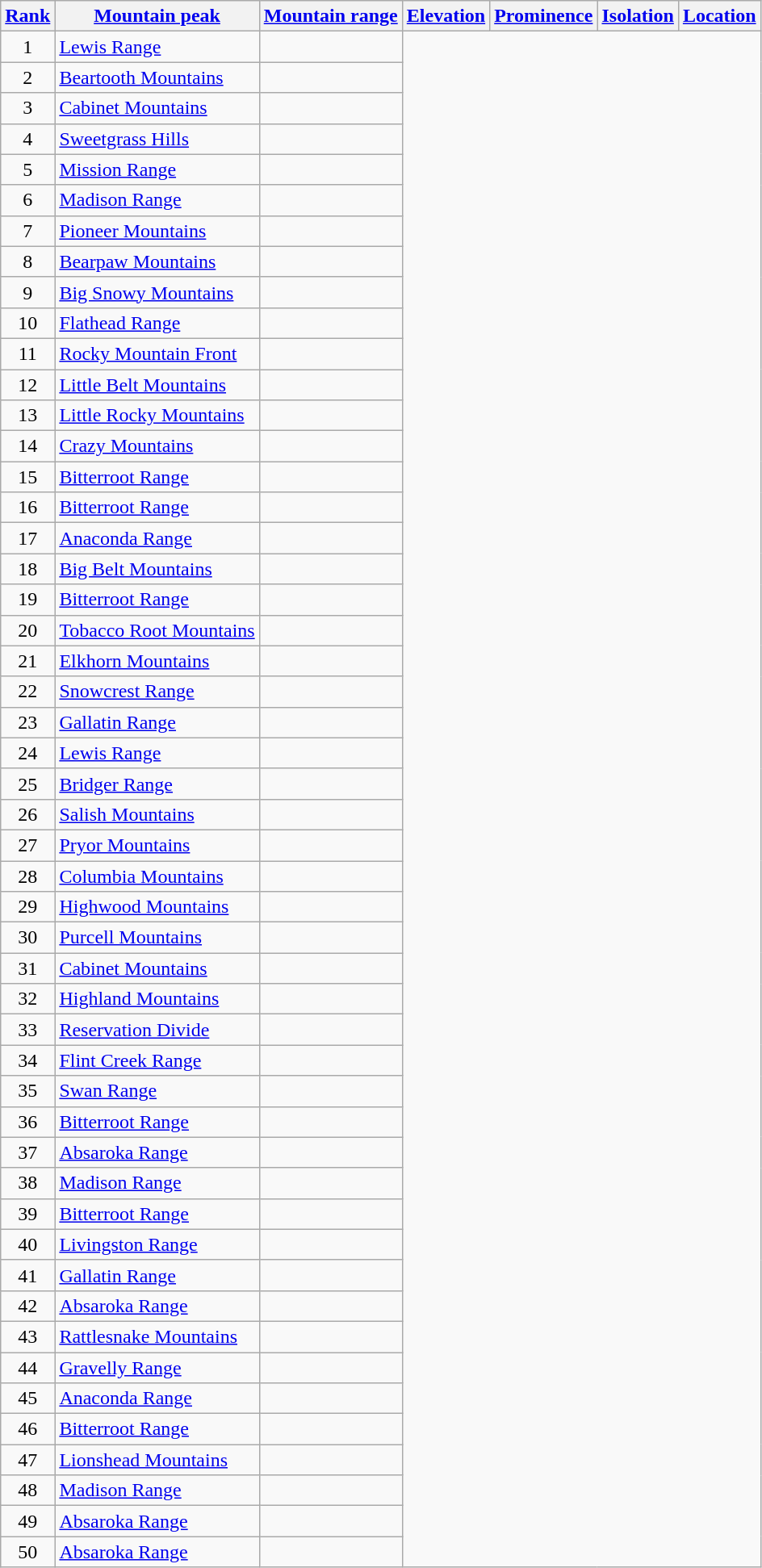<table class="wikitable sortable">
<tr>
<th><a href='#'>Rank</a></th>
<th><a href='#'>Mountain peak</a></th>
<th><a href='#'>Mountain range</a></th>
<th><a href='#'>Elevation</a></th>
<th><a href='#'>Prominence</a></th>
<th><a href='#'>Isolation</a></th>
<th><a href='#'>Location</a></th>
</tr>
<tr>
<td align=center>1<br></td>
<td><a href='#'>Lewis Range</a><br></td>
<td></td>
</tr>
<tr>
<td align=center>2<br></td>
<td><a href='#'>Beartooth Mountains</a><br></td>
<td></td>
</tr>
<tr>
<td align=center>3<br></td>
<td><a href='#'>Cabinet Mountains</a><br></td>
<td></td>
</tr>
<tr>
<td align=center>4<br></td>
<td><a href='#'>Sweetgrass Hills</a><br></td>
<td></td>
</tr>
<tr>
<td align=center>5<br></td>
<td><a href='#'>Mission Range</a><br></td>
<td></td>
</tr>
<tr>
<td align=center>6<br></td>
<td><a href='#'>Madison Range</a><br></td>
<td></td>
</tr>
<tr>
<td align=center>7<br></td>
<td><a href='#'>Pioneer Mountains</a><br></td>
<td></td>
</tr>
<tr>
<td align=center>8<br></td>
<td><a href='#'>Bearpaw Mountains</a><br></td>
<td></td>
</tr>
<tr>
<td align=center>9<br></td>
<td><a href='#'>Big Snowy Mountains</a><br></td>
<td></td>
</tr>
<tr>
<td align=center>10<br></td>
<td><a href='#'>Flathead Range</a><br></td>
<td></td>
</tr>
<tr>
<td align=center>11<br></td>
<td><a href='#'>Rocky Mountain Front</a><br></td>
<td></td>
</tr>
<tr>
<td align=center>12<br></td>
<td><a href='#'>Little Belt Mountains</a><br></td>
<td></td>
</tr>
<tr>
<td align=center>13<br></td>
<td><a href='#'>Little Rocky Mountains</a><br></td>
<td></td>
</tr>
<tr>
<td align=center>14<br></td>
<td><a href='#'>Crazy Mountains</a><br></td>
<td></td>
</tr>
<tr>
<td align=center>15<br></td>
<td><a href='#'>Bitterroot Range</a><br></td>
<td></td>
</tr>
<tr>
<td align=center>16<br></td>
<td><a href='#'>Bitterroot Range</a><br></td>
<td></td>
</tr>
<tr>
<td align=center>17<br></td>
<td><a href='#'>Anaconda Range</a><br></td>
<td></td>
</tr>
<tr>
<td align=center>18<br></td>
<td><a href='#'>Big Belt Mountains</a><br></td>
<td></td>
</tr>
<tr>
<td align=center>19<br></td>
<td><a href='#'>Bitterroot Range</a><br></td>
<td></td>
</tr>
<tr>
<td align=center>20<br></td>
<td><a href='#'>Tobacco Root Mountains</a><br></td>
<td></td>
</tr>
<tr>
<td align=center>21<br></td>
<td><a href='#'>Elkhorn Mountains</a><br></td>
<td></td>
</tr>
<tr>
<td align=center>22<br></td>
<td><a href='#'>Snowcrest Range</a><br></td>
<td></td>
</tr>
<tr>
<td align=center>23<br></td>
<td><a href='#'>Gallatin Range</a><br></td>
<td></td>
</tr>
<tr>
<td align=center>24<br></td>
<td><a href='#'>Lewis Range</a><br></td>
<td></td>
</tr>
<tr>
<td align=center>25<br></td>
<td><a href='#'>Bridger Range</a><br></td>
<td></td>
</tr>
<tr>
<td align=center>26<br></td>
<td><a href='#'>Salish Mountains</a><br></td>
<td></td>
</tr>
<tr>
<td align=center>27<br></td>
<td><a href='#'>Pryor Mountains</a><br></td>
<td></td>
</tr>
<tr>
<td align=center>28<br></td>
<td><a href='#'>Columbia Mountains</a><br></td>
<td></td>
</tr>
<tr>
<td align=center>29<br></td>
<td><a href='#'>Highwood Mountains</a><br></td>
<td></td>
</tr>
<tr>
<td align=center>30<br></td>
<td><a href='#'>Purcell Mountains</a><br></td>
<td></td>
</tr>
<tr>
<td align=center>31<br></td>
<td><a href='#'>Cabinet Mountains</a><br></td>
<td></td>
</tr>
<tr>
<td align=center>32<br></td>
<td><a href='#'>Highland Mountains</a><br></td>
<td></td>
</tr>
<tr>
<td align=center>33<br></td>
<td><a href='#'>Reservation Divide</a><br></td>
<td></td>
</tr>
<tr>
<td align=center>34<br></td>
<td><a href='#'>Flint Creek Range</a><br></td>
<td></td>
</tr>
<tr>
<td align=center>35<br></td>
<td><a href='#'>Swan Range</a><br></td>
<td></td>
</tr>
<tr>
<td align=center>36<br></td>
<td><a href='#'>Bitterroot Range</a><br></td>
<td></td>
</tr>
<tr>
<td align=center>37<br></td>
<td><a href='#'>Absaroka Range</a><br></td>
<td></td>
</tr>
<tr>
<td align=center>38<br></td>
<td><a href='#'>Madison Range</a><br></td>
<td></td>
</tr>
<tr>
<td align=center>39<br></td>
<td><a href='#'>Bitterroot Range</a><br></td>
<td></td>
</tr>
<tr>
<td align=center>40<br></td>
<td><a href='#'>Livingston Range</a><br></td>
<td></td>
</tr>
<tr>
<td align=center>41<br></td>
<td><a href='#'>Gallatin Range</a><br></td>
<td></td>
</tr>
<tr>
<td align=center>42<br></td>
<td><a href='#'>Absaroka Range</a><br></td>
<td></td>
</tr>
<tr>
<td align=center>43<br></td>
<td><a href='#'>Rattlesnake Mountains</a><br></td>
<td></td>
</tr>
<tr>
<td align=center>44<br></td>
<td><a href='#'>Gravelly Range</a><br></td>
<td></td>
</tr>
<tr>
<td align=center>45<br></td>
<td><a href='#'>Anaconda Range</a><br></td>
<td></td>
</tr>
<tr>
<td align=center>46<br></td>
<td><a href='#'>Bitterroot Range</a><br></td>
<td></td>
</tr>
<tr>
<td align=center>47<br></td>
<td><a href='#'>Lionshead Mountains</a><br></td>
<td></td>
</tr>
<tr>
<td align=center>48<br></td>
<td><a href='#'>Madison Range</a><br></td>
<td></td>
</tr>
<tr>
<td align=center>49<br></td>
<td><a href='#'>Absaroka Range</a><br></td>
<td></td>
</tr>
<tr>
<td align=center>50<br></td>
<td><a href='#'>Absaroka Range</a><br></td>
<td></td>
</tr>
</table>
